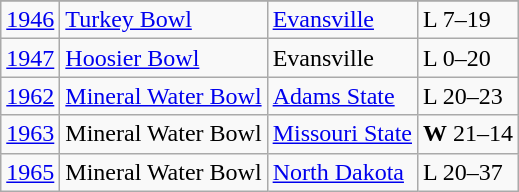<table class="wikitable">
<tr>
</tr>
<tr>
<td><a href='#'>1946</a></td>
<td><a href='#'>Turkey Bowl</a></td>
<td><a href='#'>Evansville</a></td>
<td>L 7–19</td>
</tr>
<tr>
<td><a href='#'>1947</a></td>
<td><a href='#'>Hoosier Bowl</a></td>
<td>Evansville</td>
<td>L 0–20</td>
</tr>
<tr>
<td><a href='#'>1962</a></td>
<td><a href='#'>Mineral Water Bowl</a></td>
<td><a href='#'>Adams State</a></td>
<td>L 20–23</td>
</tr>
<tr>
<td><a href='#'>1963</a></td>
<td>Mineral Water Bowl</td>
<td><a href='#'>Missouri State</a></td>
<td><strong>W</strong> 21–14</td>
</tr>
<tr>
<td><a href='#'>1965</a></td>
<td>Mineral Water Bowl</td>
<td><a href='#'>North Dakota</a></td>
<td>L 20–37</td>
</tr>
</table>
